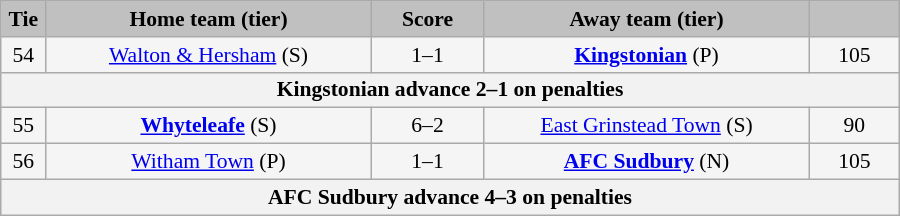<table class="wikitable" style="width: 600px; background:WhiteSmoke; text-align:center; font-size:90%">
<tr>
<td scope="col" style="width:  5.00%; background:silver;"><strong>Tie</strong></td>
<td scope="col" style="width: 36.25%; background:silver;"><strong>Home team (tier)</strong></td>
<td scope="col" style="width: 12.50%; background:silver;"><strong>Score</strong></td>
<td scope="col" style="width: 36.25%; background:silver;"><strong>Away team (tier)</strong></td>
<td scope="col" style="width: 10.00%; background:silver;"><strong></strong></td>
</tr>
<tr>
<td>54</td>
<td><a href='#'>Walton & Hersham</a> (S)</td>
<td>1–1</td>
<td><strong><a href='#'>Kingstonian</a></strong> (P)</td>
<td>105</td>
</tr>
<tr>
<th colspan="5">Kingstonian advance 2–1 on penalties</th>
</tr>
<tr>
<td>55</td>
<td><strong><a href='#'>Whyteleafe</a></strong> (S)</td>
<td>6–2</td>
<td><a href='#'>East Grinstead Town</a> (S)</td>
<td>90</td>
</tr>
<tr>
<td>56</td>
<td><a href='#'>Witham Town</a> (P)</td>
<td>1–1</td>
<td><strong><a href='#'>AFC Sudbury</a></strong> (N)</td>
<td>105</td>
</tr>
<tr>
<th colspan="5">AFC Sudbury advance 4–3 on penalties</th>
</tr>
</table>
